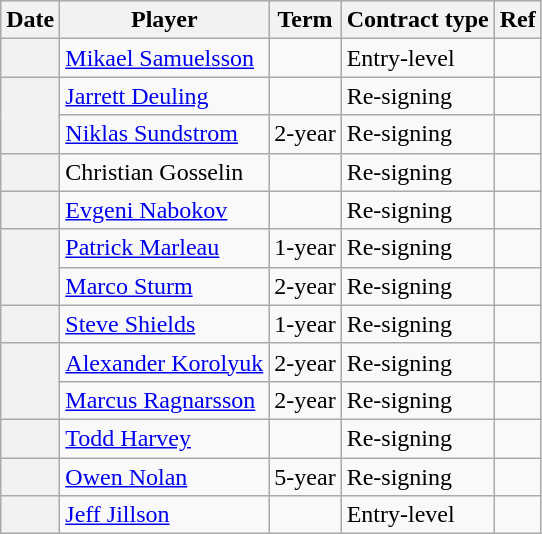<table class="wikitable plainrowheaders">
<tr style="background:#ddd; text-align:center;">
<th>Date</th>
<th>Player</th>
<th>Term</th>
<th>Contract type</th>
<th>Ref</th>
</tr>
<tr>
<th scope="row"></th>
<td><a href='#'>Mikael Samuelsson</a></td>
<td></td>
<td>Entry-level</td>
<td></td>
</tr>
<tr>
<th scope="row" rowspan=2></th>
<td><a href='#'>Jarrett Deuling</a></td>
<td></td>
<td>Re-signing</td>
<td></td>
</tr>
<tr>
<td><a href='#'>Niklas Sundstrom</a></td>
<td>2-year</td>
<td>Re-signing</td>
<td></td>
</tr>
<tr>
<th scope="row"></th>
<td>Christian Gosselin</td>
<td></td>
<td>Re-signing</td>
<td></td>
</tr>
<tr>
<th scope="row"></th>
<td><a href='#'>Evgeni Nabokov</a></td>
<td></td>
<td>Re-signing</td>
<td></td>
</tr>
<tr>
<th scope="row" rowspan=2></th>
<td><a href='#'>Patrick Marleau</a></td>
<td>1-year</td>
<td>Re-signing</td>
<td></td>
</tr>
<tr>
<td><a href='#'>Marco Sturm</a></td>
<td>2-year</td>
<td>Re-signing</td>
<td></td>
</tr>
<tr>
<th scope="row"></th>
<td><a href='#'>Steve Shields</a></td>
<td>1-year</td>
<td>Re-signing</td>
<td></td>
</tr>
<tr>
<th scope="row" rowspan=2></th>
<td><a href='#'>Alexander Korolyuk</a></td>
<td>2-year</td>
<td>Re-signing</td>
<td></td>
</tr>
<tr>
<td><a href='#'>Marcus Ragnarsson</a></td>
<td>2-year</td>
<td>Re-signing</td>
<td></td>
</tr>
<tr>
<th scope="row"></th>
<td><a href='#'>Todd Harvey</a></td>
<td></td>
<td>Re-signing</td>
<td></td>
</tr>
<tr>
<th scope="row"></th>
<td><a href='#'>Owen Nolan</a></td>
<td>5-year</td>
<td>Re-signing</td>
<td></td>
</tr>
<tr>
<th scope="row"></th>
<td><a href='#'>Jeff Jillson</a></td>
<td></td>
<td>Entry-level</td>
<td></td>
</tr>
</table>
